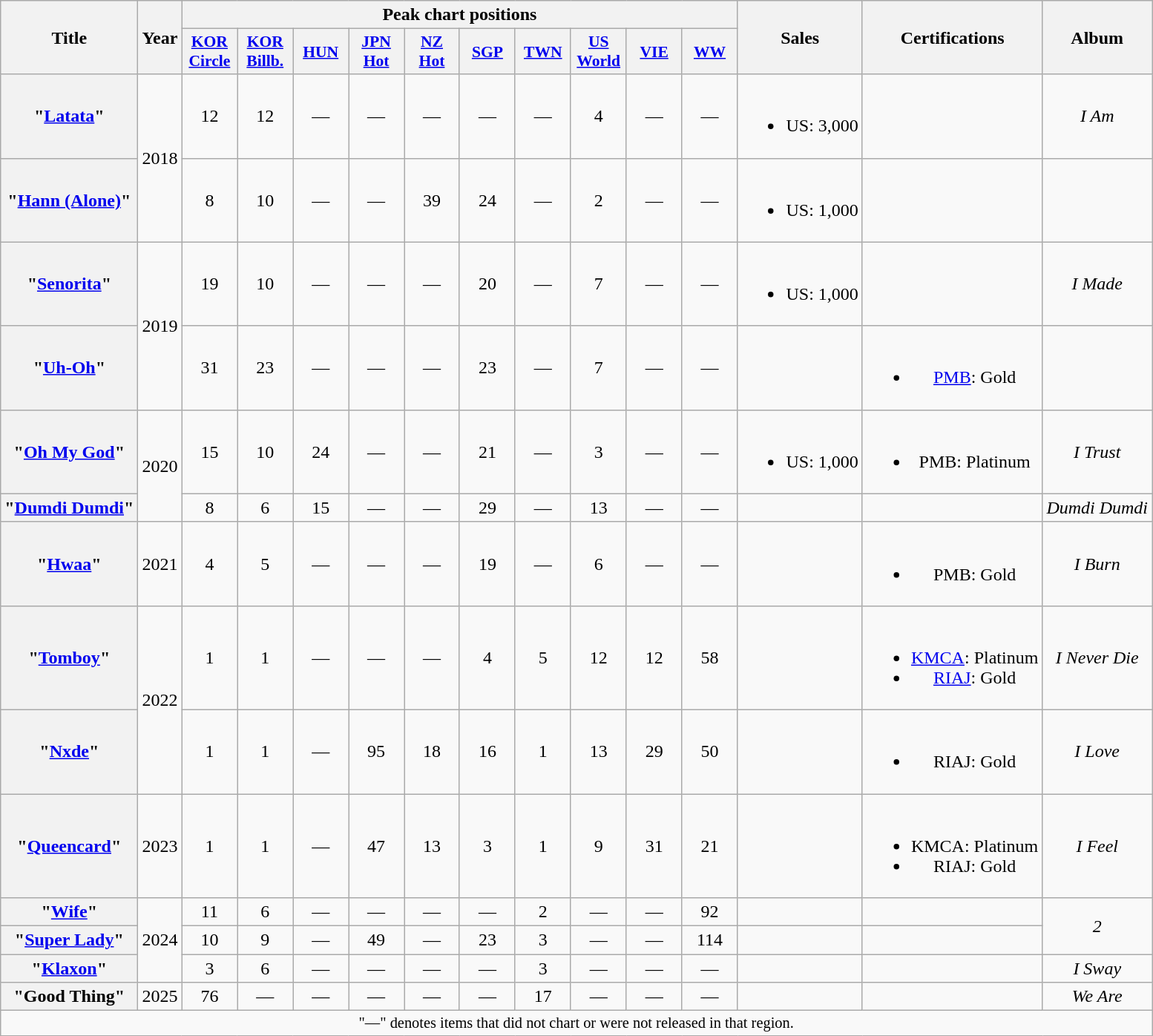<table class="wikitable plainrowheaders" style="text-align:center">
<tr>
<th scope="col" rowspan="2">Title</th>
<th scope="col" rowspan="2">Year</th>
<th scope="col" colspan="10">Peak chart positions</th>
<th scope="col" rowspan="2">Sales<br></th>
<th scope="col" rowspan="2">Certifications</th>
<th scope="col" rowspan="2">Album</th>
</tr>
<tr>
<th scope="col" style="width:3em;font-size:90%"><a href='#'>KOR<br>Circle</a><br></th>
<th scope="col" style="width:3em;font-size:90%"><a href='#'>KOR<br>Billb.</a><br></th>
<th scope="col" style="width:3em;font-size:90%"><a href='#'>HUN</a><br></th>
<th scope="col" style="width:3em;font-size:90%"><a href='#'>JPN<br>Hot</a><br></th>
<th scope="col" style="width:3em;font-size:90%"><a href='#'>NZ Hot</a><br></th>
<th scope="col" style="width:3em;font-size:90%"><a href='#'>SGP</a><br></th>
<th scope="col" style="width:3em;font-size:90%"><a href='#'>TWN</a><br></th>
<th scope="col" style="width:3em;font-size:90%"><a href='#'>US<br>World</a><br></th>
<th scope="col" style="width:3em;font-size:90%"><a href='#'>VIE</a><br></th>
<th scope="col" style="width:3em;font-size:90%"><a href='#'>WW</a><br></th>
</tr>
<tr>
<th scope="row">"<a href='#'>Latata</a>"</th>
<td rowspan="2">2018</td>
<td>12</td>
<td>12</td>
<td>—</td>
<td>—</td>
<td>—</td>
<td>—</td>
<td>—</td>
<td>4</td>
<td>—</td>
<td>—</td>
<td><br><ul><li>US: 3,000</li></ul></td>
<td></td>
<td><em>I Am</em></td>
</tr>
<tr>
<th scope="row">"<a href='#'>Hann (Alone)</a>"</th>
<td>8</td>
<td>10</td>
<td>—</td>
<td>—</td>
<td>39</td>
<td>24</td>
<td>—</td>
<td>2</td>
<td>—</td>
<td>—</td>
<td><br><ul><li>US: 1,000</li></ul></td>
<td></td>
<td></td>
</tr>
<tr>
<th scope="row">"<a href='#'>Senorita</a>"</th>
<td rowspan="2">2019</td>
<td>19</td>
<td>10</td>
<td>—</td>
<td>—</td>
<td>—</td>
<td>20</td>
<td>—</td>
<td>7</td>
<td>—</td>
<td>—</td>
<td><br><ul><li>US: 1,000</li></ul></td>
<td></td>
<td><em>I Made</em></td>
</tr>
<tr>
<th scope="row">"<a href='#'>Uh-Oh</a>"</th>
<td>31</td>
<td>23</td>
<td>—</td>
<td>—</td>
<td>—</td>
<td>23</td>
<td>—</td>
<td>7</td>
<td>—</td>
<td>—</td>
<td></td>
<td><br><ul><li><a href='#'>PMB</a>: Gold</li></ul></td>
<td></td>
</tr>
<tr>
<th scope="row">"<a href='#'>Oh My God</a>"</th>
<td rowspan="2">2020</td>
<td>15</td>
<td>10</td>
<td>24</td>
<td>—</td>
<td>—</td>
<td>21</td>
<td>—</td>
<td>3</td>
<td>—</td>
<td>—</td>
<td><br><ul><li>US: 1,000</li></ul></td>
<td><br><ul><li>PMB: Platinum</li></ul></td>
<td><em>I Trust</em></td>
</tr>
<tr>
<th scope="row">"<a href='#'>Dumdi Dumdi</a>"</th>
<td>8</td>
<td>6</td>
<td>15</td>
<td>—</td>
<td>—</td>
<td>29</td>
<td>—</td>
<td>13</td>
<td>—</td>
<td>—</td>
<td></td>
<td></td>
<td><em>Dumdi Dumdi</em></td>
</tr>
<tr>
<th scope="row">"<a href='#'>Hwaa</a>"</th>
<td>2021</td>
<td>4</td>
<td>5</td>
<td>—</td>
<td>—</td>
<td>—</td>
<td>19</td>
<td>—</td>
<td>6</td>
<td>—</td>
<td>—</td>
<td></td>
<td><br><ul><li>PMB: Gold</li></ul></td>
<td><em>I Burn</em></td>
</tr>
<tr>
<th scope="row">"<a href='#'>Tomboy</a>"</th>
<td rowspan="2">2022</td>
<td>1</td>
<td>1</td>
<td>—</td>
<td>—</td>
<td>—</td>
<td>4</td>
<td>5</td>
<td>12</td>
<td>12</td>
<td>58</td>
<td></td>
<td><br><ul><li><a href='#'>KMCA</a>: Platinum</li><li><a href='#'>RIAJ</a>: Gold</li></ul></td>
<td><em>I Never Die</em></td>
</tr>
<tr>
<th scope="row">"<a href='#'>Nxde</a>"</th>
<td>1</td>
<td>1</td>
<td>—</td>
<td>95</td>
<td>18</td>
<td>16</td>
<td>1</td>
<td>13</td>
<td>29</td>
<td>50</td>
<td></td>
<td><br><ul><li>RIAJ: Gold</li></ul></td>
<td><em>I Love</em></td>
</tr>
<tr>
<th scope="row">"<a href='#'>Queencard</a>"</th>
<td>2023</td>
<td>1</td>
<td>1</td>
<td>—</td>
<td>47</td>
<td>13</td>
<td>3</td>
<td>1</td>
<td>9</td>
<td>31</td>
<td>21</td>
<td></td>
<td><br><ul><li>KMCA: Platinum</li><li>RIAJ: Gold</li></ul></td>
<td><em>I Feel</em></td>
</tr>
<tr>
<th scope="row">"<a href='#'>Wife</a>"</th>
<td rowspan="3">2024</td>
<td>11</td>
<td>6</td>
<td>—</td>
<td>—</td>
<td>—</td>
<td>—</td>
<td>2</td>
<td>—</td>
<td>—</td>
<td>92</td>
<td></td>
<td></td>
<td rowspan="2"><em>2</em></td>
</tr>
<tr>
<th scope="row">"<a href='#'>Super Lady</a>"</th>
<td>10</td>
<td>9</td>
<td>—</td>
<td>49</td>
<td>—</td>
<td>23</td>
<td>3</td>
<td>—</td>
<td>—</td>
<td>114</td>
<td></td>
<td></td>
</tr>
<tr>
<th scope="row">"<a href='#'>Klaxon</a>"</th>
<td>3</td>
<td>6</td>
<td>—</td>
<td>—</td>
<td>—</td>
<td>—</td>
<td>3</td>
<td>—</td>
<td>—</td>
<td>—</td>
<td></td>
<td></td>
<td><em>I Sway</em></td>
</tr>
<tr>
<th scope="row">"Good Thing"</th>
<td>2025</td>
<td>76</td>
<td>—</td>
<td>—</td>
<td>—</td>
<td>—</td>
<td>—</td>
<td>17</td>
<td>—</td>
<td>—</td>
<td>—</td>
<td></td>
<td></td>
<td><em>We Are</em></td>
</tr>
<tr>
<td colspan="15" style="font-size:85%">"—" denotes items that did not chart or were not released in that region.</td>
</tr>
</table>
